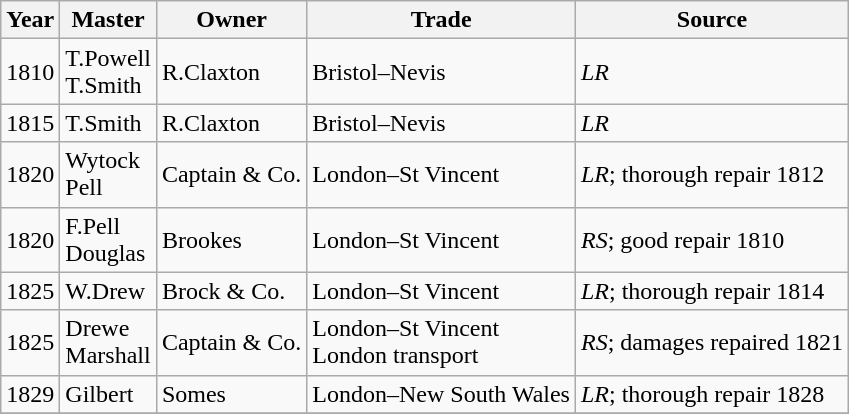<table class="sortable wikitable">
<tr>
<th>Year</th>
<th>Master</th>
<th>Owner</th>
<th>Trade</th>
<th>Source</th>
</tr>
<tr>
<td>1810</td>
<td>T.Powell<br>T.Smith</td>
<td>R.Claxton</td>
<td>Bristol–Nevis</td>
<td><em>LR</em></td>
</tr>
<tr>
<td>1815</td>
<td>T.Smith</td>
<td>R.Claxton</td>
<td>Bristol–Nevis</td>
<td><em>LR</em></td>
</tr>
<tr>
<td>1820</td>
<td>Wytock<br>Pell</td>
<td>Captain & Co.</td>
<td>London–St Vincent</td>
<td><em>LR</em>; thorough repair 1812</td>
</tr>
<tr>
<td>1820</td>
<td>F.Pell<br>Douglas</td>
<td>Brookes</td>
<td>London–St Vincent</td>
<td><em>RS</em>; good repair 1810</td>
</tr>
<tr>
<td>1825</td>
<td>W.Drew</td>
<td>Brock & Co.</td>
<td>London–St Vincent</td>
<td><em>LR</em>; thorough repair 1814</td>
</tr>
<tr>
<td>1825</td>
<td>Drewe<br>Marshall</td>
<td>Captain & Co.</td>
<td>London–St Vincent<br>London transport</td>
<td><em>RS</em>; damages repaired 1821</td>
</tr>
<tr>
<td>1829</td>
<td>Gilbert</td>
<td>Somes</td>
<td>London–New South Wales</td>
<td><em>LR</em>; thorough repair 1828</td>
</tr>
<tr>
</tr>
</table>
